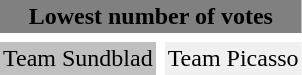<table cellpadding=2 cellspacing=6>
<tr bgcolor=#808080>
<td colspan="3" align="center"><strong>Lowest number of votes</strong></td>
</tr>
<tr>
<td bgcolor="#C0C0C0">Team Sundblad</td>
<td bgcolor="#F0F0F0">Team Picasso</td>
</tr>
</table>
